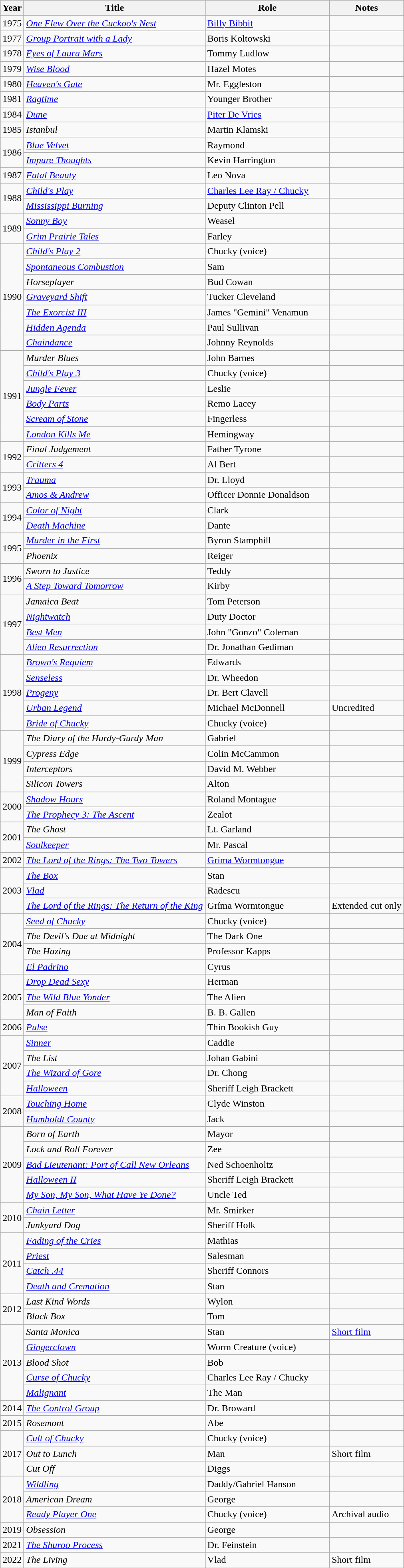<table class="wikitable sortable">
<tr>
<th>Year</th>
<th>Title</th>
<th scope="col" width="200px">Role</th>
<th>Notes</th>
</tr>
<tr>
<td>1975</td>
<td><em><a href='#'>One Flew Over the Cuckoo's Nest</a></em></td>
<td><a href='#'>Billy Bibbit</a></td>
<td></td>
</tr>
<tr>
<td>1977</td>
<td><em><a href='#'>Group Portrait with a Lady</a></em></td>
<td>Boris Koltowski</td>
<td></td>
</tr>
<tr>
<td>1978</td>
<td><em><a href='#'>Eyes of Laura Mars</a></em></td>
<td>Tommy Ludlow</td>
<td></td>
</tr>
<tr>
<td>1979</td>
<td><em><a href='#'>Wise Blood</a></em></td>
<td>Hazel Motes</td>
<td></td>
</tr>
<tr>
<td>1980</td>
<td><em><a href='#'>Heaven's Gate</a></em></td>
<td>Mr. Eggleston</td>
<td></td>
</tr>
<tr>
<td>1981</td>
<td><em><a href='#'>Ragtime</a></em></td>
<td>Younger Brother</td>
<td></td>
</tr>
<tr>
<td>1984</td>
<td><em><a href='#'>Dune</a></em></td>
<td><a href='#'>Piter De Vries</a></td>
<td></td>
</tr>
<tr>
<td>1985</td>
<td><em>Istanbul</em></td>
<td>Martin Klamski</td>
<td></td>
</tr>
<tr>
<td rowspan=2>1986</td>
<td><em><a href='#'>Blue Velvet</a></em></td>
<td>Raymond</td>
<td></td>
</tr>
<tr>
<td><em><a href='#'>Impure Thoughts</a></em></td>
<td>Kevin Harrington</td>
<td></td>
</tr>
<tr>
<td>1987</td>
<td><em><a href='#'>Fatal Beauty</a></em></td>
<td>Leo Nova</td>
<td></td>
</tr>
<tr>
<td rowspan=2>1988</td>
<td><em><a href='#'>Child's Play</a></em></td>
<td><a href='#'>Charles Lee Ray / Chucky</a></td>
<td></td>
</tr>
<tr>
<td><em><a href='#'>Mississippi Burning</a></em></td>
<td>Deputy Clinton Pell</td>
<td></td>
</tr>
<tr>
<td rowspan="2">1989</td>
<td><em><a href='#'>Sonny Boy</a></em></td>
<td>Weasel</td>
<td></td>
</tr>
<tr>
<td><em><a href='#'>Grim Prairie Tales</a></em></td>
<td>Farley</td>
<td></td>
</tr>
<tr>
<td rowspan="7">1990</td>
<td><em><a href='#'>Child's Play 2</a></em></td>
<td>Chucky (voice)</td>
<td></td>
</tr>
<tr>
<td><em><a href='#'>Spontaneous Combustion</a></em></td>
<td>Sam</td>
<td></td>
</tr>
<tr>
<td><em>Horseplayer</em></td>
<td>Bud Cowan</td>
<td></td>
</tr>
<tr>
<td><em><a href='#'>Graveyard Shift</a></em></td>
<td>Tucker Cleveland</td>
<td></td>
</tr>
<tr>
<td><em><a href='#'>The Exorcist III</a></em></td>
<td>James "Gemini" Venamun</td>
<td></td>
</tr>
<tr>
<td><em><a href='#'>Hidden Agenda</a></em></td>
<td>Paul Sullivan</td>
<td></td>
</tr>
<tr>
<td><em><a href='#'>Chaindance</a></em></td>
<td>Johnny Reynolds</td>
<td></td>
</tr>
<tr>
<td rowspan=6>1991</td>
<td><em>Murder Blues</em></td>
<td>John Barnes</td>
<td></td>
</tr>
<tr>
<td><em><a href='#'>Child's Play 3</a></em></td>
<td>Chucky (voice)</td>
<td></td>
</tr>
<tr>
<td><em><a href='#'>Jungle Fever</a></em></td>
<td>Leslie</td>
<td></td>
</tr>
<tr>
<td><em><a href='#'>Body Parts</a></em></td>
<td>Remo Lacey</td>
<td></td>
</tr>
<tr>
<td><em><a href='#'>Scream of Stone</a></em></td>
<td>Fingerless</td>
<td></td>
</tr>
<tr>
<td><em><a href='#'>London Kills Me</a></em></td>
<td>Hemingway</td>
<td></td>
</tr>
<tr>
<td rowspan=2>1992</td>
<td><em>Final Judgement</em></td>
<td>Father Tyrone</td>
<td></td>
</tr>
<tr>
<td><em><a href='#'>Critters 4</a></em></td>
<td>Al Bert</td>
<td></td>
</tr>
<tr>
<td rowspan=2>1993</td>
<td><em><a href='#'>Trauma</a></em></td>
<td>Dr. Lloyd</td>
<td></td>
</tr>
<tr>
<td><em><a href='#'>Amos & Andrew</a></em></td>
<td>Officer Donnie Donaldson</td>
<td></td>
</tr>
<tr>
<td rowspan=2>1994</td>
<td><em><a href='#'>Color of Night</a></em></td>
<td>Clark</td>
<td></td>
</tr>
<tr>
<td><em><a href='#'>Death Machine</a></em></td>
<td>Dante</td>
<td></td>
</tr>
<tr>
<td rowspan=2>1995</td>
<td><em><a href='#'>Murder in the First</a></em></td>
<td>Byron Stamphill</td>
<td></td>
</tr>
<tr>
<td><em>Phoenix</em></td>
<td>Reiger</td>
<td></td>
</tr>
<tr>
<td rowspan=2>1996</td>
<td><em>Sworn to Justice</em></td>
<td>Teddy</td>
<td></td>
</tr>
<tr>
<td><em><a href='#'>A Step Toward Tomorrow</a></em></td>
<td>Kirby</td>
<td></td>
</tr>
<tr>
<td rowspan=4>1997</td>
<td><em>Jamaica Beat</em></td>
<td>Tom Peterson</td>
<td></td>
</tr>
<tr>
<td><em><a href='#'>Nightwatch</a></em></td>
<td>Duty Doctor</td>
<td></td>
</tr>
<tr>
<td><em><a href='#'>Best Men</a></em></td>
<td>John "Gonzo" Coleman</td>
<td></td>
</tr>
<tr>
<td><em><a href='#'>Alien Resurrection</a></em></td>
<td>Dr. Jonathan Gediman</td>
<td></td>
</tr>
<tr>
<td rowspan=5>1998</td>
<td><em><a href='#'>Brown's Requiem</a></em></td>
<td>Edwards</td>
<td></td>
</tr>
<tr>
<td><em><a href='#'>Senseless</a></em></td>
<td>Dr. Wheedon</td>
<td></td>
</tr>
<tr>
<td><em><a href='#'>Progeny</a></em></td>
<td>Dr. Bert Clavell</td>
<td></td>
</tr>
<tr>
<td><em><a href='#'>Urban Legend</a></em></td>
<td>Michael McDonnell</td>
<td>Uncredited</td>
</tr>
<tr>
<td><em><a href='#'>Bride of Chucky</a></em></td>
<td>Chucky (voice)</td>
<td></td>
</tr>
<tr>
<td rowspan=4>1999</td>
<td><em>The Diary of the Hurdy-Gurdy Man</em></td>
<td>Gabriel</td>
<td></td>
</tr>
<tr>
<td><em>Cypress Edge</em></td>
<td>Colin McCammon</td>
<td></td>
</tr>
<tr>
<td><em>Interceptors</em></td>
<td>David M. Webber</td>
<td></td>
</tr>
<tr>
<td><em>Silicon Towers</em></td>
<td>Alton</td>
<td></td>
</tr>
<tr>
<td rowspan=2>2000</td>
<td><em><a href='#'>Shadow Hours</a></em></td>
<td>Roland Montague</td>
<td></td>
</tr>
<tr>
<td><em><a href='#'>The Prophecy 3: The Ascent</a></em></td>
<td>Zealot</td>
<td></td>
</tr>
<tr>
<td rowspan=2>2001</td>
<td><em>The Ghost</em></td>
<td>Lt. Garland</td>
<td></td>
</tr>
<tr>
<td><em><a href='#'>Soulkeeper</a></em></td>
<td>Mr. Pascal</td>
<td></td>
</tr>
<tr>
<td>2002</td>
<td><em><a href='#'>The Lord of the Rings: The Two Towers</a></em></td>
<td><a href='#'>Gríma Wormtongue</a></td>
<td></td>
</tr>
<tr>
<td rowspan=3>2003</td>
<td><em><a href='#'>The Box</a></em></td>
<td>Stan</td>
<td></td>
</tr>
<tr>
<td><em><a href='#'>Vlad</a></em></td>
<td>Radescu</td>
<td></td>
</tr>
<tr>
<td><em><a href='#'>The Lord of the Rings: The Return of the King</a></em></td>
<td>Gríma Wormtongue</td>
<td>Extended cut only</td>
</tr>
<tr>
<td rowspan=4>2004</td>
<td><em><a href='#'>Seed of Chucky</a></em></td>
<td>Chucky (voice)</td>
<td></td>
</tr>
<tr>
<td><em>The Devil's Due at Midnight</em></td>
<td>The Dark One</td>
<td></td>
</tr>
<tr>
<td><em>The Hazing</em></td>
<td>Professor Kapps</td>
<td></td>
</tr>
<tr>
<td><em><a href='#'>El Padrino</a></em></td>
<td>Cyrus</td>
<td></td>
</tr>
<tr>
<td rowspan=3>2005</td>
<td><em><a href='#'>Drop Dead Sexy</a></em></td>
<td>Herman</td>
<td></td>
</tr>
<tr>
<td><em><a href='#'>The Wild Blue Yonder</a></em></td>
<td>The Alien</td>
<td></td>
</tr>
<tr>
<td><em>Man of Faith</em></td>
<td>B. B. Gallen</td>
<td></td>
</tr>
<tr>
<td>2006</td>
<td><em><a href='#'>Pulse</a></em></td>
<td>Thin Bookish Guy</td>
<td></td>
</tr>
<tr>
<td rowspan=4>2007</td>
<td><em><a href='#'>Sinner</a></em></td>
<td>Caddie</td>
<td></td>
</tr>
<tr>
<td><em>The List</em></td>
<td>Johan Gabini</td>
<td></td>
</tr>
<tr>
<td><em><a href='#'>The Wizard of Gore</a></em></td>
<td>Dr. Chong</td>
<td></td>
</tr>
<tr>
<td><em><a href='#'>Halloween</a></em></td>
<td>Sheriff Leigh Brackett</td>
<td></td>
</tr>
<tr>
<td rowspan=2>2008</td>
<td><em><a href='#'>Touching Home</a></em></td>
<td>Clyde Winston</td>
<td></td>
</tr>
<tr>
<td><em><a href='#'>Humboldt County</a></em></td>
<td>Jack</td>
<td></td>
</tr>
<tr>
<td rowspan=5>2009</td>
<td><em>Born of Earth</em></td>
<td>Mayor</td>
<td></td>
</tr>
<tr>
<td><em>Lock and Roll Forever</em></td>
<td>Zee</td>
<td></td>
</tr>
<tr>
<td><em><a href='#'>Bad Lieutenant: Port of Call New Orleans</a></em></td>
<td>Ned Schoenholtz</td>
<td></td>
</tr>
<tr>
<td><em><a href='#'>Halloween II</a></em></td>
<td>Sheriff Leigh Brackett</td>
<td></td>
</tr>
<tr>
<td><em><a href='#'>My Son, My Son, What Have Ye Done?</a></em></td>
<td>Uncle Ted</td>
<td></td>
</tr>
<tr>
<td rowspan=2>2010</td>
<td><em><a href='#'>Chain Letter</a></em></td>
<td>Mr. Smirker</td>
<td></td>
</tr>
<tr>
<td><em>Junkyard Dog</em></td>
<td>Sheriff Holk</td>
<td></td>
</tr>
<tr>
<td rowspan=4>2011</td>
<td><em><a href='#'>Fading of the Cries</a></em></td>
<td>Mathias</td>
<td></td>
</tr>
<tr>
<td><em><a href='#'>Priest</a></em></td>
<td>Salesman</td>
<td></td>
</tr>
<tr>
<td><em><a href='#'>Catch .44</a></em></td>
<td>Sheriff Connors</td>
<td></td>
</tr>
<tr>
<td><em><a href='#'>Death and Cremation</a></em></td>
<td>Stan</td>
<td></td>
</tr>
<tr>
<td rowspan=2>2012</td>
<td><em>Last Kind Words</em></td>
<td>Wylon</td>
<td></td>
</tr>
<tr>
<td><em>Black Box</em></td>
<td>Tom</td>
<td></td>
</tr>
<tr>
<td rowspan=5>2013</td>
<td><em>Santa Monica</em></td>
<td>Stan</td>
<td><a href='#'>Short film</a></td>
</tr>
<tr>
<td><em><a href='#'>Gingerclown</a></em></td>
<td>Worm Creature (voice)</td>
<td></td>
</tr>
<tr>
<td><em>Blood Shot</em></td>
<td>Bob</td>
<td></td>
</tr>
<tr>
<td><em><a href='#'>Curse of Chucky</a></em></td>
<td>Charles Lee Ray / Chucky</td>
<td></td>
</tr>
<tr>
<td><em><a href='#'>Malignant</a></em></td>
<td>The Man</td>
<td></td>
</tr>
<tr>
<td>2014</td>
<td><em><a href='#'>The Control Group</a></em></td>
<td>Dr. Broward</td>
<td></td>
</tr>
<tr>
<td>2015</td>
<td><em>Rosemont</em></td>
<td>Abe</td>
<td></td>
</tr>
<tr>
<td rowspan=3>2017</td>
<td><em><a href='#'>Cult of Chucky</a></em></td>
<td>Chucky (voice)</td>
<td></td>
</tr>
<tr>
<td><em>Out to Lunch</em></td>
<td>Man</td>
<td>Short film</td>
</tr>
<tr>
<td><em>Cut Off</em></td>
<td>Diggs</td>
<td></td>
</tr>
<tr>
<td rowspan="3">2018</td>
<td><em><a href='#'>Wildling</a></em></td>
<td>Daddy/Gabriel Hanson</td>
<td></td>
</tr>
<tr>
<td><em>American Dream</em></td>
<td>George</td>
<td></td>
</tr>
<tr>
<td><a href='#'><em>Ready Player One</em></a></td>
<td>Chucky (voice)</td>
<td>Archival audio</td>
</tr>
<tr>
<td>2019</td>
<td><em>Obsession</em></td>
<td>George</td>
<td></td>
</tr>
<tr>
<td>2021</td>
<td><em><a href='#'>The Shuroo Process</a></em></td>
<td>Dr. Feinstein</td>
<td></td>
</tr>
<tr>
<td>2022</td>
<td><em>The Living</em></td>
<td>Vlad</td>
<td>Short film</td>
</tr>
</table>
